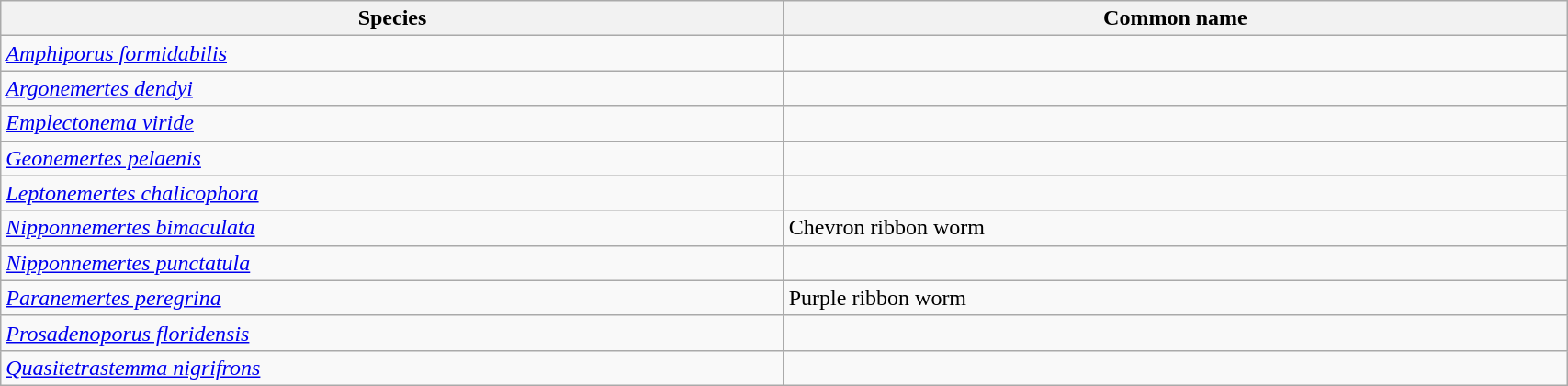<table width=90% class="wikitable">
<tr>
<th width=25%>Species</th>
<th width=25%>Common name</th>
</tr>
<tr>
<td><em><a href='#'>Amphiporus formidabilis</a></em></td>
<td></td>
</tr>
<tr>
<td><em><a href='#'>Argonemertes dendyi</a></em></td>
<td></td>
</tr>
<tr>
<td><em><a href='#'>Emplectonema viride</a></em></td>
<td></td>
</tr>
<tr>
<td><em><a href='#'>Geonemertes pelaenis</a></em></td>
<td></td>
</tr>
<tr>
<td><em><a href='#'>Leptonemertes chalicophora</a></em></td>
<td></td>
</tr>
<tr>
<td><em><a href='#'>Nipponnemertes bimaculata</a></em></td>
<td>Chevron ribbon worm</td>
</tr>
<tr>
<td><em><a href='#'>Nipponnemertes punctatula</a></em></td>
<td></td>
</tr>
<tr>
<td><em><a href='#'>Paranemertes peregrina</a></em></td>
<td>Purple ribbon worm</td>
</tr>
<tr>
<td><em><a href='#'>Prosadenoporus floridensis</a></em></td>
<td></td>
</tr>
<tr>
<td><em><a href='#'>Quasitetrastemma nigrifrons</a></em></td>
<td></td>
</tr>
</table>
